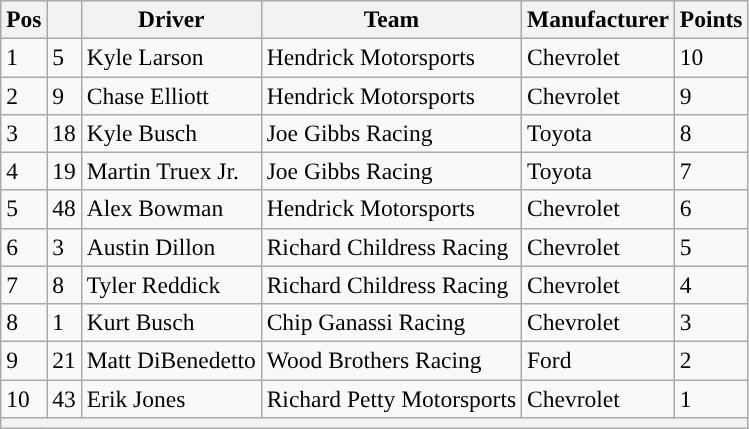<table class="wikitable" style="font-size:98%">
<tr>
<th>Pos</th>
<th></th>
<th>Driver</th>
<th>Team</th>
<th>Manufacturer</th>
<th>Points</th>
</tr>
<tr>
<td>1</td>
<td>5</td>
<td>Kyle Larson</td>
<td>Hendrick Motorsports</td>
<td>Chevrolet</td>
<td>10</td>
</tr>
<tr>
<td>2</td>
<td>9</td>
<td>Chase Elliott</td>
<td>Hendrick Motorsports</td>
<td>Chevrolet</td>
<td>9</td>
</tr>
<tr>
<td>3</td>
<td>18</td>
<td>Kyle Busch</td>
<td>Joe Gibbs Racing</td>
<td>Toyota</td>
<td>8</td>
</tr>
<tr>
<td>4</td>
<td>19</td>
<td>Martin Truex Jr.</td>
<td>Joe Gibbs Racing</td>
<td>Toyota</td>
<td>7</td>
</tr>
<tr>
<td>5</td>
<td>48</td>
<td>Alex Bowman</td>
<td>Hendrick Motorsports</td>
<td>Chevrolet</td>
<td>6</td>
</tr>
<tr>
<td>6</td>
<td>3</td>
<td>Austin Dillon</td>
<td>Richard Childress Racing</td>
<td>Chevrolet</td>
<td>5</td>
</tr>
<tr>
<td>7</td>
<td>8</td>
<td>Tyler Reddick</td>
<td>Richard Childress Racing</td>
<td>Chevrolet</td>
<td>4</td>
</tr>
<tr>
<td>8</td>
<td>1</td>
<td>Kurt Busch</td>
<td>Chip Ganassi Racing</td>
<td>Chevrolet</td>
<td>3</td>
</tr>
<tr>
<td>9</td>
<td>21</td>
<td>Matt DiBenedetto</td>
<td>Wood Brothers Racing</td>
<td>Ford</td>
<td>2</td>
</tr>
<tr>
<td>10</td>
<td>43</td>
<td>Erik Jones</td>
<td>Richard Petty Motorsports</td>
<td>Chevrolet</td>
<td>1</td>
</tr>
<tr>
<th colspan="6"></th>
</tr>
</table>
